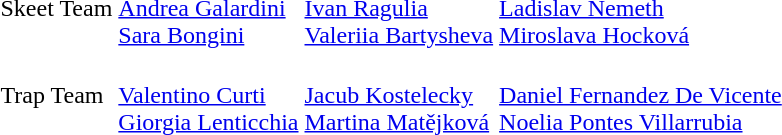<table>
<tr>
<td>Skeet Team</td>
<td><br><a href='#'>Andrea Galardini</a><br><a href='#'>Sara Bongini</a></td>
<td><br><a href='#'>Ivan Ragulia</a><br><a href='#'>Valeriia Bartysheva</a></td>
<td><br><a href='#'>Ladislav Nemeth</a><br><a href='#'>Miroslava Hocková</a></td>
</tr>
<tr>
<td>Trap Team</td>
<td><br><a href='#'>Valentino Curti</a><br><a href='#'>Giorgia Lenticchia</a></td>
<td><br><a href='#'>Jacub Kostelecky</a><br><a href='#'>Martina Matějková</a></td>
<td><br><a href='#'>Daniel Fernandez De Vicente</a><br><a href='#'>Noelia Pontes Villarrubia</a></td>
</tr>
</table>
